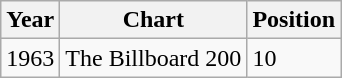<table class="wikitable">
<tr>
<th align="left">Year</th>
<th align="left">Chart</th>
<th align="left">Position</th>
</tr>
<tr>
<td align="left">1963</td>
<td align="left">The Billboard 200</td>
<td align="left">10</td>
</tr>
</table>
